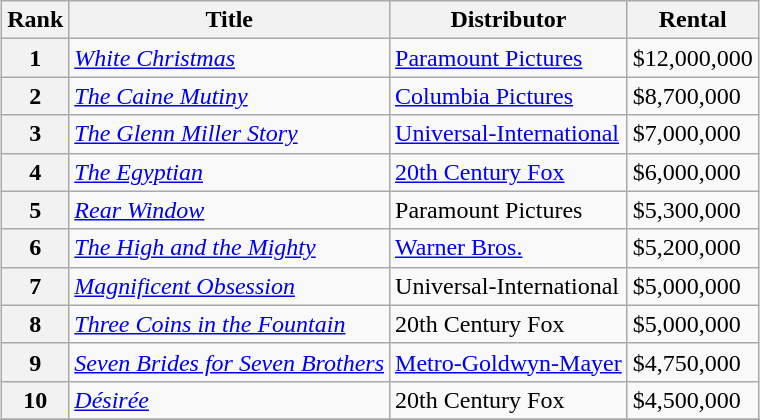<table class="wikitable sortable" style="margin:auto; margin:auto;">
<tr>
<th>Rank</th>
<th>Title</th>
<th>Distributor</th>
<th>Rental</th>
</tr>
<tr>
<th style="text-align:center;">1</th>
<td><em><a href='#'>White Christmas</a></em></td>
<td><a href='#'>Paramount Pictures</a></td>
<td>$12,000,000</td>
</tr>
<tr>
<th style="text-align:center;">2</th>
<td><em><a href='#'>The Caine Mutiny</a></em></td>
<td><a href='#'>Columbia Pictures</a></td>
<td>$8,700,000</td>
</tr>
<tr>
<th style="text-align:center;">3</th>
<td><em><a href='#'>The Glenn Miller Story</a></em></td>
<td><a href='#'>Universal-International</a></td>
<td>$7,000,000</td>
</tr>
<tr>
<th style="text-align:center;">4</th>
<td><em><a href='#'>The Egyptian</a></em></td>
<td><a href='#'>20th Century Fox</a></td>
<td>$6,000,000</td>
</tr>
<tr>
<th style="text-align:center;">5</th>
<td><em><a href='#'>Rear Window</a></em></td>
<td>Paramount Pictures</td>
<td>$5,300,000</td>
</tr>
<tr>
<th style="text-align:center;">6</th>
<td><em><a href='#'>The High and the Mighty</a></em></td>
<td><a href='#'>Warner Bros.</a></td>
<td>$5,200,000</td>
</tr>
<tr>
<th style="text-align:center;">7</th>
<td><em><a href='#'>Magnificent Obsession</a></em></td>
<td>Universal-International</td>
<td>$5,000,000</td>
</tr>
<tr>
<th style="text-align:center;">8</th>
<td><em><a href='#'>Three Coins in the Fountain</a></em></td>
<td>20th Century Fox</td>
<td>$5,000,000</td>
</tr>
<tr>
<th style="text-align:center;">9</th>
<td><em><a href='#'>Seven Brides for Seven Brothers</a></em></td>
<td><a href='#'>Metro-Goldwyn-Mayer</a></td>
<td>$4,750,000</td>
</tr>
<tr>
<th style="text-align:center;">10</th>
<td><em><a href='#'>Désirée</a></em></td>
<td>20th Century Fox</td>
<td>$4,500,000</td>
</tr>
<tr>
</tr>
</table>
